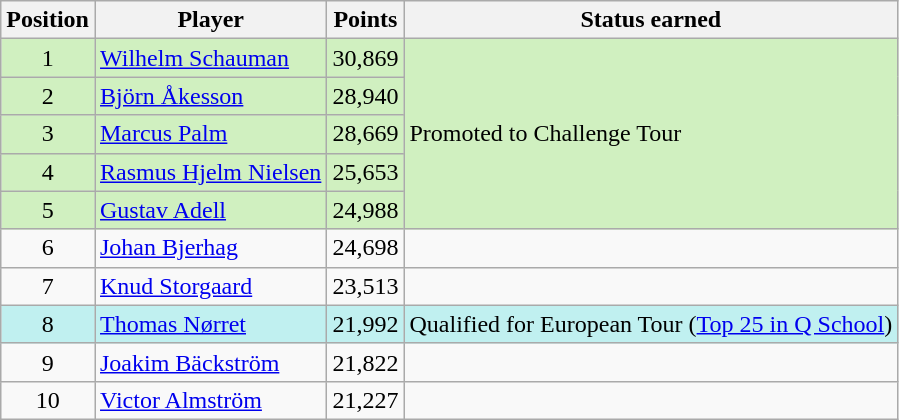<table class=wikitable>
<tr>
<th>Position</th>
<th>Player</th>
<th>Points</th>
<th>Status earned</th>
</tr>
<tr style="background:#D0F0C0;">
<td align=center>1</td>
<td> <a href='#'>Wilhelm Schauman</a></td>
<td align=center>30,869</td>
<td rowspan=5>Promoted to Challenge Tour</td>
</tr>
<tr style="background:#D0F0C0;">
<td align=center>2</td>
<td> <a href='#'>Björn Åkesson</a></td>
<td align=center>28,940</td>
</tr>
<tr style="background:#D0F0C0;">
<td align=center>3</td>
<td> <a href='#'>Marcus Palm</a></td>
<td align=center>28,669</td>
</tr>
<tr style="background:#D0F0C0;">
<td align=center>4</td>
<td> <a href='#'>Rasmus Hjelm Nielsen</a></td>
<td align=center>25,653</td>
</tr>
<tr style="background:#D0F0C0;">
<td align=center>5</td>
<td> <a href='#'>Gustav Adell</a></td>
<td align=center>24,988</td>
</tr>
<tr>
<td align=center>6</td>
<td> <a href='#'>Johan Bjerhag</a></td>
<td align=center>24,698</td>
<td></td>
</tr>
<tr>
<td align=center>7</td>
<td> <a href='#'>Knud Storgaard</a></td>
<td align=center>23,513</td>
<td></td>
</tr>
<tr style="background:#C0F0F0;">
<td align=center>8</td>
<td> <a href='#'>Thomas Nørret</a></td>
<td align=center>21,992</td>
<td>Qualified for European Tour (<a href='#'>Top 25 in Q School</a>)</td>
</tr>
<tr>
<td align=center>9</td>
<td> <a href='#'>Joakim Bäckström</a></td>
<td align=center>21,822</td>
<td></td>
</tr>
<tr>
<td align=center>10</td>
<td> <a href='#'>Victor Almström</a></td>
<td align=center>21,227</td>
<td></td>
</tr>
</table>
